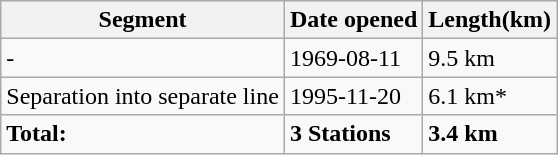<table class="wikitable" style="border-collapse: collapse; text-align: left;">
<tr>
<th>Segment</th>
<th>Date opened</th>
<th>Length(km)</th>
</tr>
<tr>
<td style="text-align: left;">-</td>
<td>1969-08-11</td>
<td>9.5 km</td>
</tr>
<tr>
<td style="text-align: left;">Separation into separate line</td>
<td>1995-11-20</td>
<td> 6.1 km*</td>
</tr>
<tr>
<td style="text-align: left;"><strong>Total:</strong></td>
<td><strong>3 Stations</strong></td>
<td><strong>3.4 km</strong></td>
</tr>
</table>
